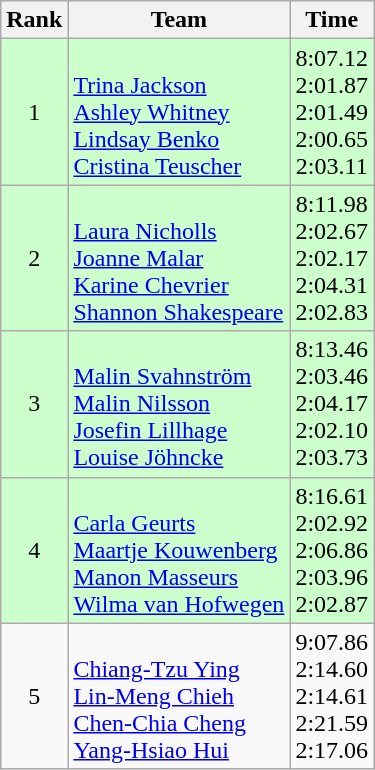<table class="wikitable">
<tr>
<th>Rank</th>
<th>Team</th>
<th>Time</th>
</tr>
<tr bgcolor=#CCFFCC>
<td align="center">1</td>
<td><br><a href='#'>Trina Jackson</a><br><a href='#'>Ashley Whitney</a><br><a href='#'>Lindsay Benko</a><br><a href='#'>Cristina Teuscher</a></td>
<td align="center">8:07.12<br>2:01.87<br>2:01.49<br>2:00.65<br>2:03.11</td>
</tr>
<tr bgcolor=#CCFFCC>
<td align="center">2</td>
<td><br><a href='#'>Laura Nicholls</a><br><a href='#'>Joanne Malar</a><br><a href='#'>Karine Chevrier</a><br><a href='#'>Shannon Shakespeare</a></td>
<td align="center">8:11.98<br>2:02.67<br>2:02.17<br>2:04.31<br>2:02.83</td>
</tr>
<tr bgcolor=#CCFFCC>
<td align="center">3</td>
<td><br><a href='#'>Malin Svahnström</a><br><a href='#'>Malin Nilsson</a><br><a href='#'>Josefin Lillhage</a><br><a href='#'>Louise Jöhncke</a></td>
<td align="center">8:13.46<br>2:03.46<br>2:04.17<br>2:02.10<br>2:03.73</td>
</tr>
<tr bgcolor=#CCFFCC>
<td align="center">4</td>
<td><br><a href='#'>Carla Geurts</a><br><a href='#'>Maartje Kouwenberg</a><br><a href='#'>Manon Masseurs</a><br><a href='#'>Wilma van Hofwegen</a></td>
<td align="center">8:16.61<br>2:02.92<br>2:06.86<br>2:03.96<br>2:02.87</td>
</tr>
<tr>
<td align="center">5</td>
<td><br><a href='#'>Chiang-Tzu Ying</a><br><a href='#'>Lin-Meng Chieh</a><br><a href='#'>Chen-Chia Cheng</a><br><a href='#'>Yang-Hsiao Hui</a></td>
<td align="center">9:07.86<br>2:14.60<br>2:14.61<br>2:21.59<br>2:17.06</td>
</tr>
</table>
